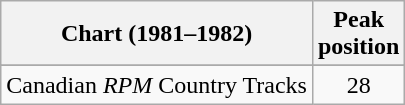<table class="wikitable sortable">
<tr>
<th align="left">Chart (1981–1982)</th>
<th align="center">Peak<br>position</th>
</tr>
<tr>
</tr>
<tr>
<td align="left">Canadian <em>RPM</em> Country Tracks</td>
<td align="center">28</td>
</tr>
</table>
